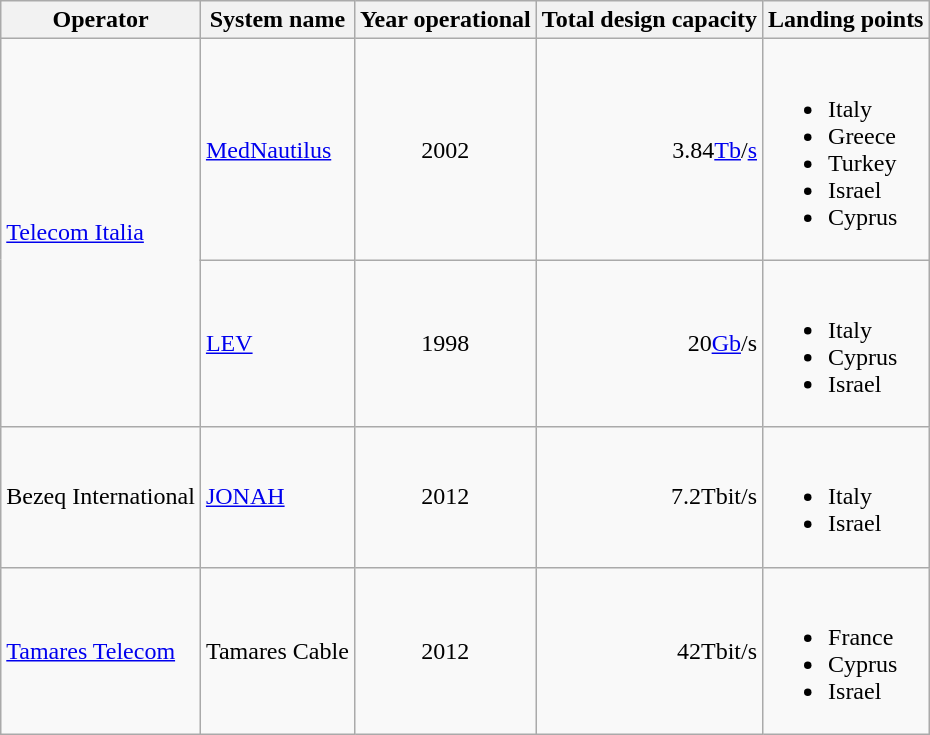<table class="wikitable">
<tr>
<th>Operator</th>
<th>System name</th>
<th>Year operational</th>
<th>Total design capacity</th>
<th>Landing points</th>
</tr>
<tr>
<td rowspan="2"><a href='#'>Telecom Italia</a></td>
<td><a href='#'>MedNautilus</a></td>
<td align="center">2002</td>
<td align="right">3.84<a href='#'>Tb</a>/<a href='#'>s</a></td>
<td><br><ul><li>Italy</li><li>Greece</li><li>Turkey</li><li>Israel</li><li>Cyprus</li></ul></td>
</tr>
<tr>
<td><a href='#'>LEV</a></td>
<td align="center">1998</td>
<td align="right">20<a href='#'>Gb</a>/s</td>
<td><br><ul><li>Italy</li><li>Cyprus</li><li>Israel</li></ul></td>
</tr>
<tr>
<td>Bezeq International</td>
<td><a href='#'>JONAH</a></td>
<td align="center">2012</td>
<td align="right">7.2Tbit/s</td>
<td><br><ul><li>Italy</li><li>Israel</li></ul></td>
</tr>
<tr>
<td><a href='#'>Tamares Telecom</a></td>
<td>Tamares Cable</td>
<td align="center">2012</td>
<td align="right">42Tbit/s</td>
<td><br><ul><li>France</li><li>Cyprus</li><li>Israel</li></ul></td>
</tr>
</table>
